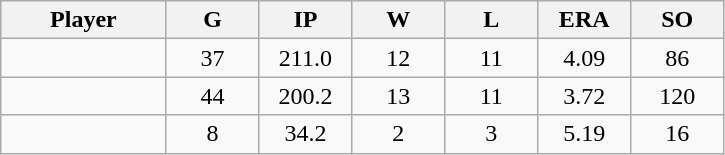<table class="wikitable sortable">
<tr>
<th bgcolor="#DDDDFF" width="16%">Player</th>
<th bgcolor="#DDDDFF" width="9%">G</th>
<th bgcolor="#DDDDFF" width="9%">IP</th>
<th bgcolor="#DDDDFF" width="9%">W</th>
<th bgcolor="#DDDDFF" width="9%">L</th>
<th bgcolor="#DDDDFF" width="9%">ERA</th>
<th bgcolor="#DDDDFF" width="9%">SO</th>
</tr>
<tr align="center">
<td></td>
<td>37</td>
<td>211.0</td>
<td>12</td>
<td>11</td>
<td>4.09</td>
<td>86</td>
</tr>
<tr align="center">
<td></td>
<td>44</td>
<td>200.2</td>
<td>13</td>
<td>11</td>
<td>3.72</td>
<td>120</td>
</tr>
<tr align="center">
<td></td>
<td>8</td>
<td>34.2</td>
<td>2</td>
<td>3</td>
<td>5.19</td>
<td>16</td>
</tr>
</table>
